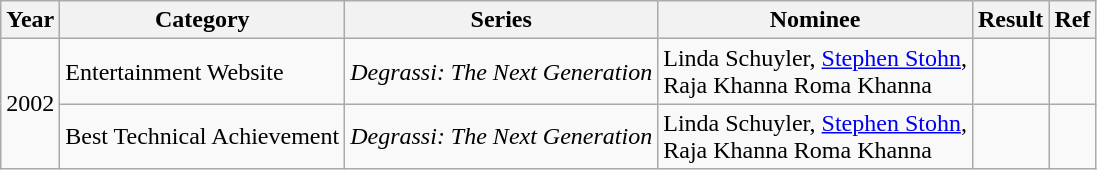<table class="wikitable">
<tr>
<th>Year</th>
<th>Category</th>
<th>Series</th>
<th>Nominee</th>
<th>Result</th>
<th>Ref</th>
</tr>
<tr>
<td rowspan=2>2002</td>
<td>Entertainment Website</td>
<td><em>Degrassi: The Next Generation</em></td>
<td>Linda Schuyler, <a href='#'>Stephen Stohn</a>,<br>Raja Khanna  Roma Khanna<br></td>
<td></td>
<td></td>
</tr>
<tr>
<td>Best Technical Achievement</td>
<td><em>Degrassi: The Next Generation</em></td>
<td>Linda Schuyler, <a href='#'>Stephen Stohn</a>,<br>Raja Khanna  Roma Khanna<br></td>
<td></td>
<td></td>
</tr>
</table>
